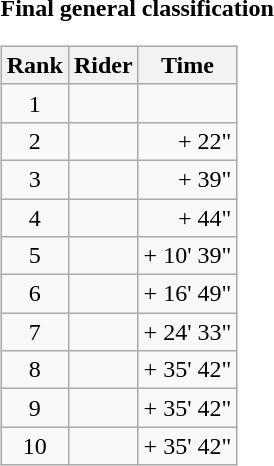<table>
<tr>
<td><strong>Final general classification</strong><br><table class="wikitable">
<tr>
<th scope="col">Rank</th>
<th scope="col">Rider</th>
<th scope="col">Time</th>
</tr>
<tr>
<td style="text-align:center;">1</td>
<td></td>
<td style="text-align:right;"></td>
</tr>
<tr>
<td style="text-align:center;">2</td>
<td></td>
<td style="text-align:right;">+ 22"</td>
</tr>
<tr>
<td style="text-align:center;">3</td>
<td></td>
<td style="text-align:right;">+ 39"</td>
</tr>
<tr>
<td style="text-align:center;">4</td>
<td></td>
<td style="text-align:right;">+ 44"</td>
</tr>
<tr>
<td style="text-align:center;">5</td>
<td></td>
<td style="text-align:right;">+ 10' 39"</td>
</tr>
<tr>
<td style="text-align:center;">6</td>
<td></td>
<td style="text-align:right;">+ 16' 49"</td>
</tr>
<tr>
<td style="text-align:center;">7</td>
<td></td>
<td style="text-align:right;">+ 24' 33"</td>
</tr>
<tr>
<td style="text-align:center;">8</td>
<td></td>
<td style="text-align:right;">+ 35' 42"</td>
</tr>
<tr>
<td style="text-align:center;">9</td>
<td></td>
<td style="text-align:right;">+ 35' 42"</td>
</tr>
<tr>
<td style="text-align:center;">10</td>
<td></td>
<td style="text-align:right;">+ 35' 42"</td>
</tr>
</table>
</td>
</tr>
</table>
